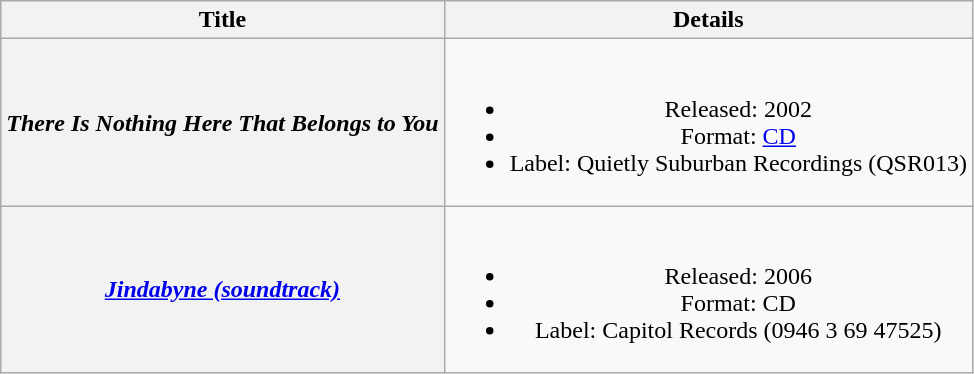<table class="wikitable plainrowheaders" style="text-align:center;" border="1">
<tr>
<th>Title</th>
<th>Details</th>
</tr>
<tr>
<th scope="row"><em>There Is Nothing Here That Belongs to You</em> <br> </th>
<td><br><ul><li>Released: 2002</li><li>Format: <a href='#'>CD</a></li><li>Label: Quietly Suburban Recordings (QSR013)</li></ul></td>
</tr>
<tr>
<th scope="row"><em><a href='#'>Jindabyne (soundtrack)</a></em> <br> </th>
<td><br><ul><li>Released: 2006</li><li>Format: CD</li><li>Label: Capitol Records (0946 3 69 47525)</li></ul></td>
</tr>
</table>
